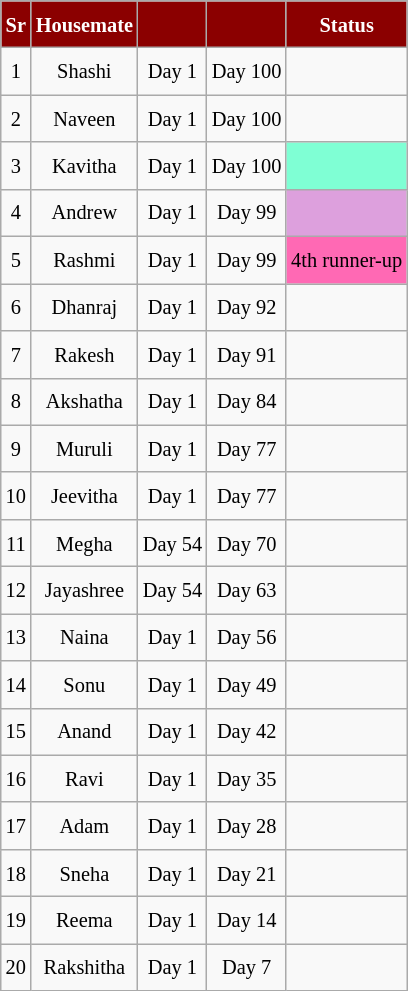<table class="wikitable sortable" style=" text-align:center; font-size:85%;  line-height:25px; width:auto;">
<tr>
<th scope="col" style="background:#8B0000; color:#fff;">Sr</th>
<th scope="col" style="background:#8B0000; color:#fff;">Housemate</th>
<th scope="col" style="background:#8B0000; color:#fff;"></th>
<th scope="col" style="background:#8B0000; color:#fff;"></th>
<th scope="col" style="background:#8B0000; color:#fff;">Status</th>
</tr>
<tr>
<td>1</td>
<td>Shashi</td>
<td>Day 1</td>
<td>Day 100</td>
<td></td>
</tr>
<tr>
<td>2</td>
<td>Naveen</td>
<td>Day 1</td>
<td>Day 100</td>
<td></td>
</tr>
<tr>
<td>3</td>
<td>Kavitha</td>
<td>Day 1</td>
<td>Day 100</td>
<td style="background:#7FFFD4;"></td>
</tr>
<tr>
<td>4</td>
<td>Andrew</td>
<td>Day 1</td>
<td>Day 99</td>
<td style="background:#DDA0DD;"></td>
</tr>
<tr>
<td>5</td>
<td>Rashmi</td>
<td>Day 1</td>
<td>Day 99</td>
<td style="background:#FF69B4;">4th runner-up</td>
</tr>
<tr>
<td>6</td>
<td>Dhanraj</td>
<td>Day 1</td>
<td>Day 92</td>
<td></td>
</tr>
<tr>
<td>7</td>
<td>Rakesh</td>
<td>Day 1</td>
<td>Day 91</td>
<td></td>
</tr>
<tr>
<td>8</td>
<td>Akshatha</td>
<td>Day 1</td>
<td>Day 84</td>
<td></td>
</tr>
<tr>
<td>9</td>
<td>Muruli</td>
<td>Day 1</td>
<td>Day 77</td>
<td></td>
</tr>
<tr>
<td>10</td>
<td>Jeevitha</td>
<td>Day 1</td>
<td>Day 77</td>
<td></td>
</tr>
<tr>
<td>11</td>
<td>Megha</td>
<td>Day 54</td>
<td>Day 70</td>
<td></td>
</tr>
<tr>
<td>12</td>
<td>Jayashree</td>
<td>Day 54</td>
<td>Day 63</td>
<td></td>
</tr>
<tr>
<td>13</td>
<td>Naina</td>
<td>Day 1</td>
<td>Day 56</td>
<td></td>
</tr>
<tr>
<td>14</td>
<td>Sonu</td>
<td>Day 1</td>
<td>Day 49</td>
<td></td>
</tr>
<tr>
<td>15</td>
<td>Anand</td>
<td>Day 1</td>
<td>Day 42</td>
<td></td>
</tr>
<tr>
<td>16</td>
<td>Ravi</td>
<td>Day 1</td>
<td>Day 35</td>
<td></td>
</tr>
<tr>
<td>17</td>
<td>Adam</td>
<td>Day 1</td>
<td>Day 28</td>
<td></td>
</tr>
<tr>
<td>18</td>
<td>Sneha</td>
<td>Day 1</td>
<td>Day 21</td>
<td></td>
</tr>
<tr>
<td>19</td>
<td>Reema</td>
<td>Day 1</td>
<td>Day 14</td>
<td></td>
</tr>
<tr>
<td>20</td>
<td>Rakshitha</td>
<td>Day 1</td>
<td>Day 7</td>
<td></td>
</tr>
</table>
